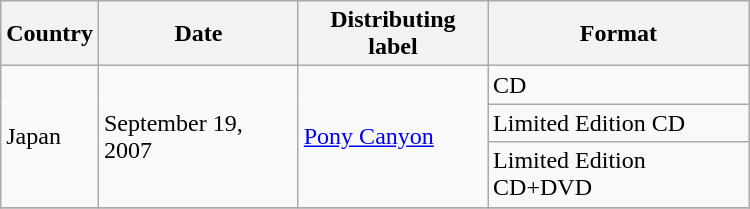<table class="wikitable" style="width:500px">
<tr>
<th>Country</th>
<th>Date</th>
<th>Distributing label</th>
<th>Format</th>
</tr>
<tr>
<td rowspan=3>Japan</td>
<td rowspan=3>September 19, 2007</td>
<td rowspan=3><a href='#'>Pony Canyon</a></td>
<td>CD</td>
</tr>
<tr>
<td>Limited Edition CD </td>
</tr>
<tr>
<td>Limited Edition CD+DVD</td>
</tr>
<tr>
</tr>
</table>
